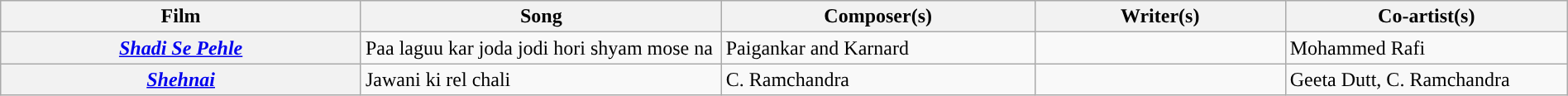<table class="wikitable plainrowheaders" style="width:100%; textcolor:#000">
<tr style="background:#b0e0e66;">
<th scope="col" style="width:23%;"><strong>Film</strong></th>
<th scope="col" style="width:23%;"><strong>Song</strong></th>
<th scope="col" style="width:20%;"><strong>Composer(s)</strong></th>
<th scope="col" style="width:16%;"><strong>Writer(s)</strong></th>
<th scope="col" style="width:18%;"><strong>Co-artist(s)</strong></th>
</tr>
<tr>
<th><em><a href='#'>Shadi Se Pehle</a></em></th>
<td>Paa laguu kar joda jodi hori shyam mose na</td>
<td>Paigankar and Karnard</td>
<td></td>
<td>Mohammed Rafi</td>
</tr>
<tr>
<th><em><a href='#'>Shehnai</a></em></th>
<td>Jawani ki rel chali</td>
<td>C. Ramchandra</td>
<td></td>
<td>Geeta Dutt, C. Ramchandra</td>
</tr>
</table>
